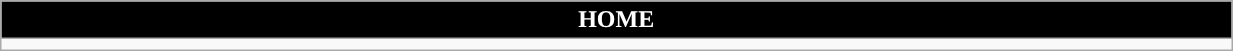<table class="wikitable collapsible collapsed" style="width:65%">
<tr>
<th colspan=6 ! style="color:#FFFFFF; background:#000000">HOME</th>
</tr>
<tr>
<td></td>
</tr>
</table>
